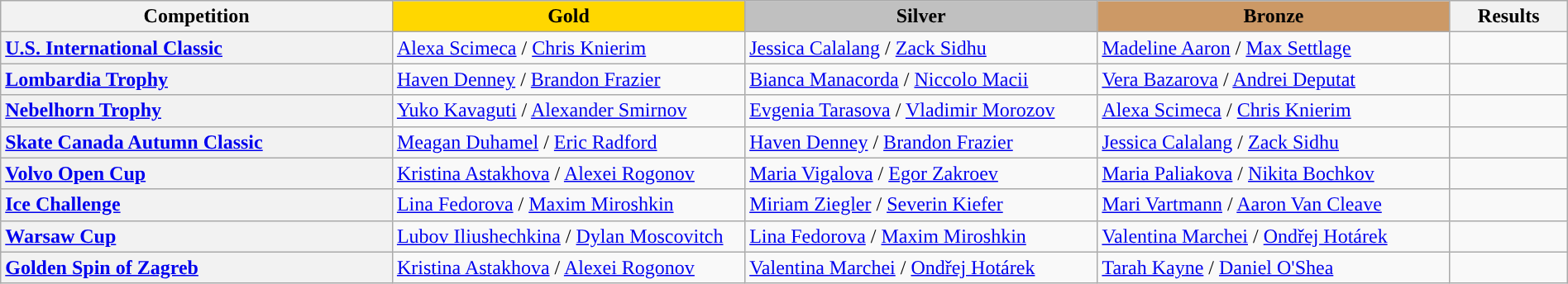<table class="wikitable unsortable" style="text-align:left; width:100%;">
<tr>
<th scope="col" style="text-align:center; width:25%;">Competition</th>
<td scope="col" style="text-align:center; width:22.5%; background:gold"><strong>Gold</strong></td>
<td scope="col" style="text-align:center; width:22.5%; background:silver"><strong>Silver</strong></td>
<td scope="col" style="text-align:center; width:22.5%; background:#c96"><strong>Bronze</strong></td>
<th scope="col" style="text-align:center; width:7.5%;">Results</th>
</tr>
<tr>
<th scope="row" style="text-align:left"> <a href='#'>U.S. International Classic</a></th>
<td> <a href='#'>Alexa Scimeca</a> / <a href='#'>Chris Knierim</a></td>
<td> <a href='#'>Jessica Calalang</a> / <a href='#'>Zack Sidhu</a></td>
<td> <a href='#'>Madeline Aaron</a> / <a href='#'>Max Settlage</a></td>
<td></td>
</tr>
<tr>
<th scope="row" style="text-align:left"> <a href='#'>Lombardia Trophy</a></th>
<td> <a href='#'>Haven Denney</a> / <a href='#'>Brandon Frazier</a></td>
<td> <a href='#'>Bianca Manacorda</a> / <a href='#'>Niccolo Macii</a></td>
<td> <a href='#'>Vera Bazarova</a> / <a href='#'>Andrei Deputat</a></td>
<td></td>
</tr>
<tr>
<th scope="row" style="text-align:left"> <a href='#'>Nebelhorn Trophy</a></th>
<td> <a href='#'>Yuko Kavaguti</a> / <a href='#'>Alexander Smirnov</a></td>
<td> <a href='#'>Evgenia Tarasova</a> / <a href='#'>Vladimir Morozov</a></td>
<td> <a href='#'>Alexa Scimeca</a> / <a href='#'>Chris Knierim</a></td>
<td></td>
</tr>
<tr>
<th scope="row" style="text-align:left"> <a href='#'>Skate Canada Autumn Classic</a></th>
<td> <a href='#'>Meagan Duhamel</a> / <a href='#'>Eric Radford</a></td>
<td> <a href='#'>Haven Denney</a> / <a href='#'>Brandon Frazier</a></td>
<td> <a href='#'>Jessica Calalang</a> / <a href='#'>Zack Sidhu</a></td>
<td></td>
</tr>
<tr>
<th scope="row" style="text-align:left"> <a href='#'>Volvo Open Cup</a></th>
<td> <a href='#'>Kristina Astakhova</a> / <a href='#'>Alexei Rogonov</a></td>
<td> <a href='#'>Maria Vigalova</a> / <a href='#'>Egor Zakroev</a></td>
<td> <a href='#'>Maria Paliakova</a> / <a href='#'>Nikita Bochkov</a></td>
<td></td>
</tr>
<tr>
<th scope="row" style="text-align:left"> <a href='#'>Ice Challenge</a></th>
<td> <a href='#'>Lina Fedorova</a> / <a href='#'>Maxim Miroshkin</a></td>
<td> <a href='#'>Miriam Ziegler</a> / <a href='#'>Severin Kiefer</a></td>
<td> <a href='#'>Mari Vartmann</a> / <a href='#'>Aaron Van Cleave</a></td>
<td></td>
</tr>
<tr>
<th scope="row" style="text-align:left"> <a href='#'>Warsaw Cup</a></th>
<td> <a href='#'>Lubov Iliushechkina</a> / <a href='#'>Dylan Moscovitch</a></td>
<td> <a href='#'>Lina Fedorova</a> / <a href='#'>Maxim Miroshkin</a></td>
<td> <a href='#'>Valentina Marchei</a> / <a href='#'>Ondřej Hotárek</a></td>
<td></td>
</tr>
<tr>
<th scope="row" style="text-align:left"> <a href='#'>Golden Spin of Zagreb</a></th>
<td> <a href='#'>Kristina Astakhova</a> / <a href='#'>Alexei Rogonov</a></td>
<td> <a href='#'>Valentina Marchei</a> / <a href='#'>Ondřej Hotárek</a></td>
<td> <a href='#'>Tarah Kayne</a> / <a href='#'>Daniel O'Shea</a></td>
<td></td>
</tr>
</table>
